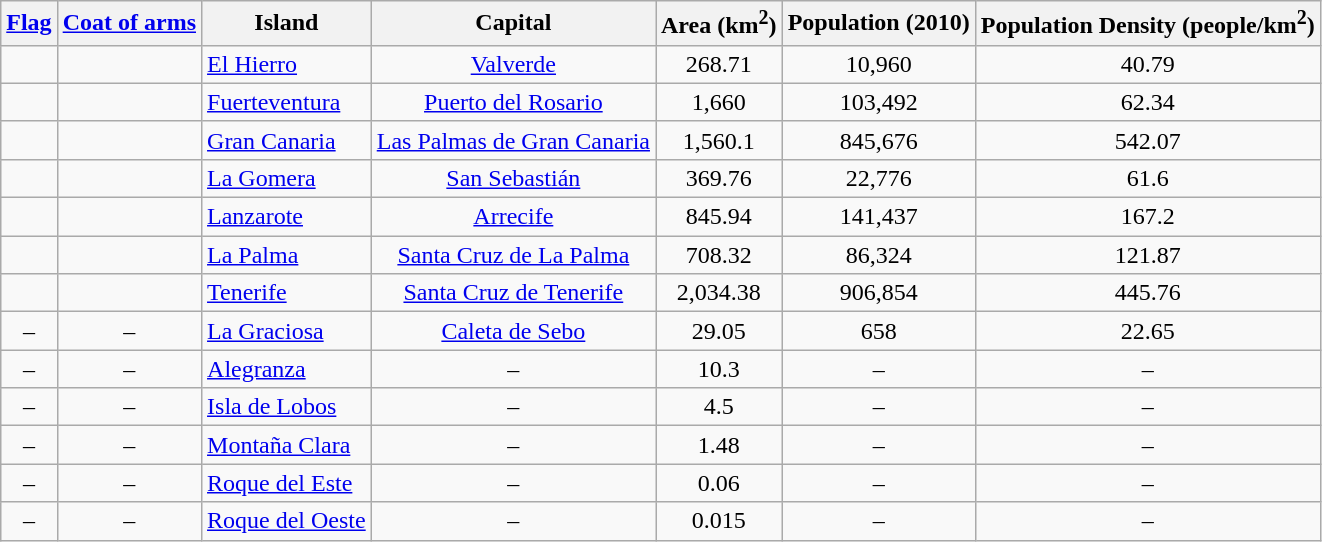<table class="wikitable sortable">
<tr>
<th><a href='#'>Flag</a></th>
<th><a href='#'>Coat of arms</a></th>
<th>Island</th>
<th>Capital</th>
<th>Area (km<sup>2</sup>)</th>
<th>Population (2010)</th>
<th>Population Density (people/km<sup>2</sup>)</th>
</tr>
<tr>
<td align="center"></td>
<td align="center"></td>
<td align="left"><a href='#'>El Hierro</a></td>
<td align="center"><a href='#'>Valverde</a></td>
<td align="center">268.71</td>
<td align="center">10,960</td>
<td align="center">40.79</td>
</tr>
<tr>
<td align="center"></td>
<td align="center"></td>
<td align="left"><a href='#'>Fuerteventura</a></td>
<td align="center"><a href='#'>Puerto del Rosario</a></td>
<td align="center">1,660</td>
<td align="center">103,492</td>
<td align="center">62.34</td>
</tr>
<tr>
<td align="center"></td>
<td align="center"></td>
<td align="left"><a href='#'>Gran Canaria</a></td>
<td align="center"><a href='#'>Las Palmas de Gran Canaria</a></td>
<td align="center">1,560.1</td>
<td align="center">845,676</td>
<td align="center">542.07</td>
</tr>
<tr>
<td align="center"></td>
<td align="center"></td>
<td align="left"><a href='#'>La Gomera</a></td>
<td align="center"><a href='#'>San Sebastián</a></td>
<td align="center">369.76</td>
<td align="center">22,776</td>
<td align="center">61.6</td>
</tr>
<tr>
<td align="center"></td>
<td align="center"></td>
<td align="left"><a href='#'>Lanzarote</a></td>
<td align="center"><a href='#'>Arrecife</a></td>
<td align="center">845.94</td>
<td align="center">141,437</td>
<td align="center">167.2</td>
</tr>
<tr>
<td align="center"></td>
<td align="center"></td>
<td align="left"><a href='#'>La Palma</a></td>
<td align="center"><a href='#'>Santa Cruz de La Palma</a></td>
<td align="center">708.32</td>
<td align="center">86,324</td>
<td align="center">121.87</td>
</tr>
<tr>
<td align="center"></td>
<td align="center"></td>
<td align="left"><a href='#'>Tenerife</a></td>
<td align="center"><a href='#'>Santa Cruz de Tenerife</a></td>
<td align="center">2,034.38</td>
<td align="center">906,854</td>
<td align="center">445.76</td>
</tr>
<tr>
<td align="center">–</td>
<td align="center">–</td>
<td align="left"><a href='#'>La Graciosa</a></td>
<td align="center"><a href='#'>Caleta de Sebo</a></td>
<td align="center">29.05</td>
<td align="center">658</td>
<td align="center">22.65</td>
</tr>
<tr>
<td align="center">–</td>
<td align="center">–</td>
<td align="left"><a href='#'>Alegranza</a></td>
<td align="center">–</td>
<td align="center">10.3</td>
<td align="center">–</td>
<td align="center">–</td>
</tr>
<tr>
<td align="center">–</td>
<td align="center">–</td>
<td align="left"><a href='#'>Isla de Lobos</a></td>
<td align="center">–</td>
<td align="center">4.5</td>
<td align="center">–</td>
<td align="center">–</td>
</tr>
<tr>
<td align="center">–</td>
<td align="center">–</td>
<td align="left"><a href='#'>Montaña Clara</a></td>
<td align="center">–</td>
<td align="center">1.48</td>
<td align="center">–</td>
<td align="center">–</td>
</tr>
<tr>
<td align="center">–</td>
<td align="center">–</td>
<td align="left"><a href='#'>Roque del Este</a></td>
<td align="center">–</td>
<td align="center">0.06</td>
<td align="center">–</td>
<td align="center">–</td>
</tr>
<tr>
<td align="center">–</td>
<td align="center">–</td>
<td align="left"><a href='#'>Roque del Oeste</a></td>
<td align="center">–</td>
<td align="center">0.015</td>
<td align="center">–</td>
<td align="center">–</td>
</tr>
</table>
